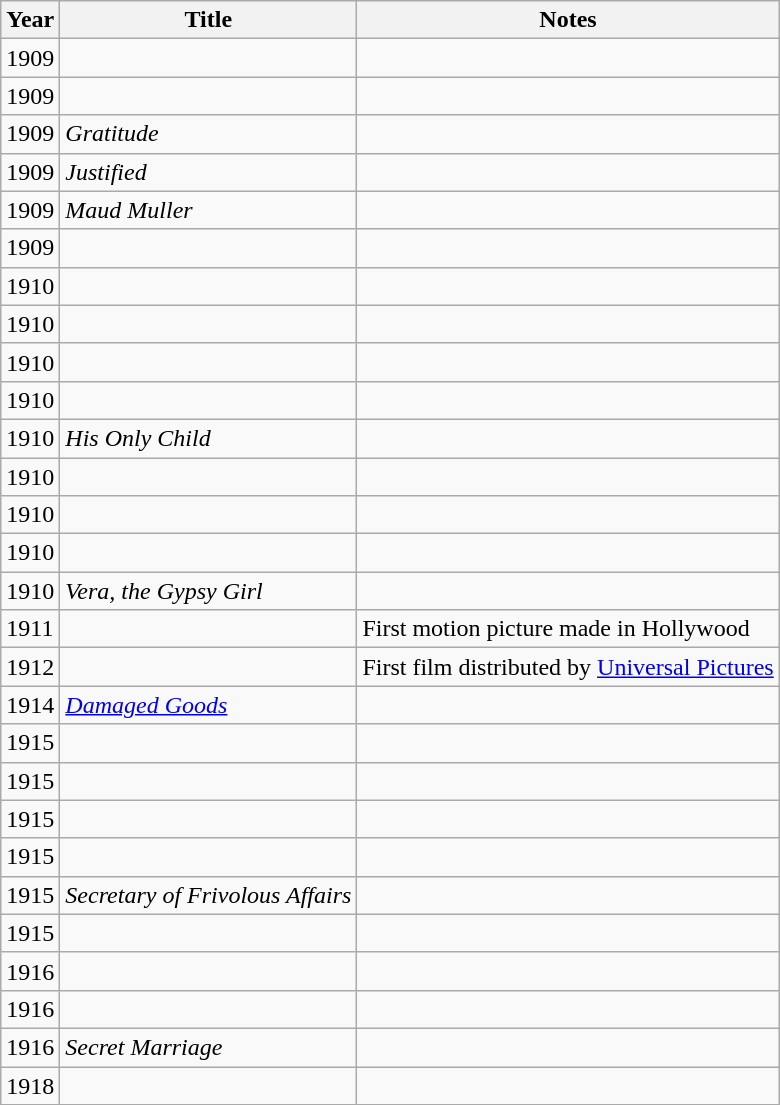<table class="wikitable sortable">
<tr>
<th>Year</th>
<th>Title</th>
<th class="unsortable">Notes</th>
</tr>
<tr>
<td>1909</td>
<td><em></em></td>
<td></td>
</tr>
<tr>
<td>1909</td>
<td><em></em></td>
<td></td>
</tr>
<tr>
<td>1909</td>
<td><em>Gratitude</em></td>
<td></td>
</tr>
<tr>
<td>1909</td>
<td><em>Justified</em></td>
<td></td>
</tr>
<tr>
<td>1909</td>
<td><em>Maud Muller</em></td>
<td></td>
</tr>
<tr>
<td>1909</td>
<td><em></em></td>
<td></td>
</tr>
<tr>
<td>1910</td>
<td><em></em></td>
<td></td>
</tr>
<tr>
<td>1910</td>
<td><em></em></td>
<td></td>
</tr>
<tr>
<td>1910</td>
<td><em></em></td>
<td></td>
</tr>
<tr>
<td>1910</td>
<td><em></em></td>
<td></td>
</tr>
<tr>
<td>1910</td>
<td><em>His Only Child</em></td>
<td></td>
</tr>
<tr>
<td>1910</td>
<td><em></em></td>
<td></td>
</tr>
<tr>
<td>1910</td>
<td><em></em></td>
<td></td>
</tr>
<tr>
<td>1910</td>
<td><em></em></td>
<td></td>
</tr>
<tr>
<td>1910</td>
<td><em>Vera, the Gypsy Girl</em></td>
<td></td>
</tr>
<tr>
<td>1911</td>
<td><em></em></td>
<td>First motion picture made in Hollywood</td>
</tr>
<tr>
<td>1912</td>
<td><em></em></td>
<td>First film distributed by <a href='#'>Universal Pictures</a></td>
</tr>
<tr>
<td>1914</td>
<td><em><a href='#'>Damaged Goods</a></em></td>
<td></td>
</tr>
<tr>
<td>1915</td>
<td><em></em></td>
<td></td>
</tr>
<tr>
<td>1915</td>
<td><em></em></td>
<td></td>
</tr>
<tr>
<td>1915</td>
<td><em></em></td>
<td></td>
</tr>
<tr>
<td>1915</td>
<td><em></em></td>
<td></td>
</tr>
<tr>
<td>1915</td>
<td><em>Secretary of Frivolous Affairs</em></td>
<td></td>
</tr>
<tr>
<td>1915</td>
<td><em></em></td>
<td></td>
</tr>
<tr>
<td>1916</td>
<td><em></em></td>
<td></td>
</tr>
<tr>
<td>1916</td>
<td><em></em></td>
<td></td>
</tr>
<tr>
<td>1916</td>
<td><em>Secret Marriage</em></td>
<td></td>
</tr>
<tr>
<td>1918</td>
<td><em></em></td>
<td></td>
</tr>
</table>
